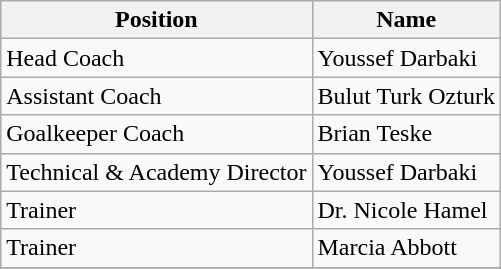<table class="wikitable">
<tr>
<th>Position</th>
<th>Name</th>
</tr>
<tr>
<td>Head Coach</td>
<td>Youssef Darbaki</td>
</tr>
<tr>
<td>Assistant Coach</td>
<td>Bulut Turk Ozturk</td>
</tr>
<tr>
<td>Goalkeeper Coach</td>
<td>Brian Teske</td>
</tr>
<tr>
<td>Technical & Academy Director</td>
<td>Youssef Darbaki</td>
</tr>
<tr>
<td>Trainer</td>
<td>Dr. Nicole Hamel</td>
</tr>
<tr>
<td>Trainer</td>
<td>Marcia Abbott</td>
</tr>
<tr>
</tr>
<tr>
</tr>
</table>
